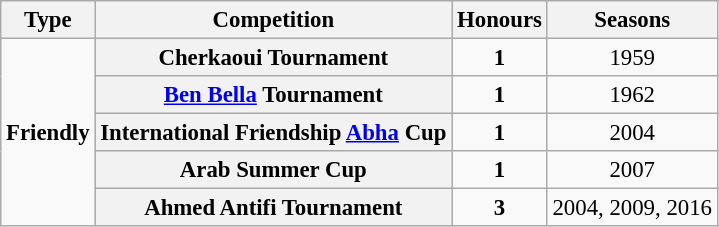<table class="wikitable plainrowheaders" style="font-size:95%; text-align:center;">
<tr>
<th>Type</th>
<th>Competition</th>
<th><strong>Honours</strong></th>
<th>Seasons</th>
</tr>
<tr>
<td rowspan="5"><strong>Friendly</strong></td>
<th scope="col">Cherkaoui Tournament</th>
<td align="center"><strong>1</strong></td>
<td>1959</td>
</tr>
<tr>
<th><a href='#'>Ben Bella</a> Tournament</th>
<td align="center"><strong>1</strong></td>
<td>1962</td>
</tr>
<tr>
<th>International Friendship <a href='#'>Abha</a> Cup</th>
<td align="center"><strong>1</strong></td>
<td>2004</td>
</tr>
<tr>
<th>Arab Summer Cup</th>
<td align="center"><strong>1</strong></td>
<td>2007</td>
</tr>
<tr>
<th>Ahmed Antifi Tournament</th>
<td align="center"><strong>3</strong></td>
<td>2004, 2009, 2016</td>
</tr>
</table>
